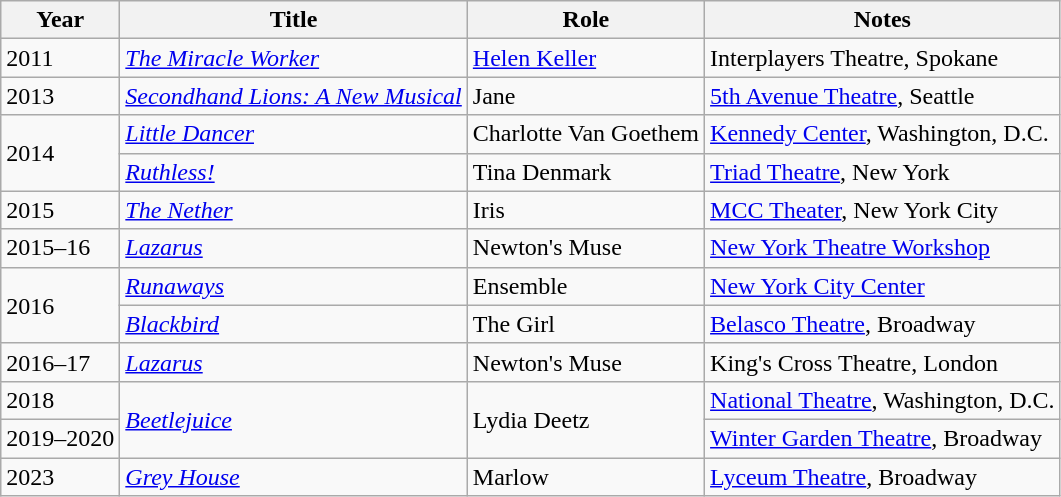<table class="wikitable">
<tr>
<th>Year</th>
<th>Title</th>
<th>Role</th>
<th>Notes</th>
</tr>
<tr>
<td>2011</td>
<td><em><a href='#'>The Miracle Worker</a></em></td>
<td><a href='#'>Helen Keller</a></td>
<td>Interplayers Theatre, Spokane</td>
</tr>
<tr>
<td>2013</td>
<td><em><a href='#'>Secondhand Lions: A New Musical</a></em></td>
<td>Jane</td>
<td><a href='#'>5th Avenue Theatre</a>, Seattle</td>
</tr>
<tr>
<td rowspan=2>2014</td>
<td><em><a href='#'>Little Dancer</a></em></td>
<td>Charlotte Van Goethem</td>
<td><a href='#'>Kennedy Center</a>, Washington, D.C.</td>
</tr>
<tr>
<td><em><a href='#'>Ruthless!</a></em></td>
<td>Tina Denmark</td>
<td><a href='#'>Triad Theatre</a>, New York</td>
</tr>
<tr>
<td>2015</td>
<td><em><a href='#'>The Nether</a></em></td>
<td>Iris</td>
<td><a href='#'>MCC Theater</a>, New York City</td>
</tr>
<tr>
<td>2015–16</td>
<td><em><a href='#'>Lazarus</a></em></td>
<td>Newton's Muse</td>
<td><a href='#'>New York Theatre Workshop</a></td>
</tr>
<tr>
<td rowspan=2>2016</td>
<td><em><a href='#'>Runaways</a></em></td>
<td>Ensemble</td>
<td><a href='#'>New York City Center</a></td>
</tr>
<tr>
<td><em><a href='#'>Blackbird</a></em></td>
<td>The Girl</td>
<td><a href='#'>Belasco Theatre</a>, Broadway</td>
</tr>
<tr>
<td>2016–17</td>
<td><em><a href='#'>Lazarus</a></em></td>
<td>Newton's Muse</td>
<td>King's Cross Theatre, London</td>
</tr>
<tr>
<td>2018</td>
<td rowspan=2><em><a href='#'>Beetlejuice</a></em></td>
<td rowspan=2>Lydia Deetz</td>
<td><a href='#'>National Theatre</a>, Washington, D.C.</td>
</tr>
<tr>
<td>2019–2020</td>
<td><a href='#'>Winter Garden Theatre</a>, Broadway</td>
</tr>
<tr>
<td>2023</td>
<td><em><a href='#'>Grey House</a></em></td>
<td>Marlow</td>
<td><a href='#'>Lyceum Theatre</a>, Broadway</td>
</tr>
</table>
